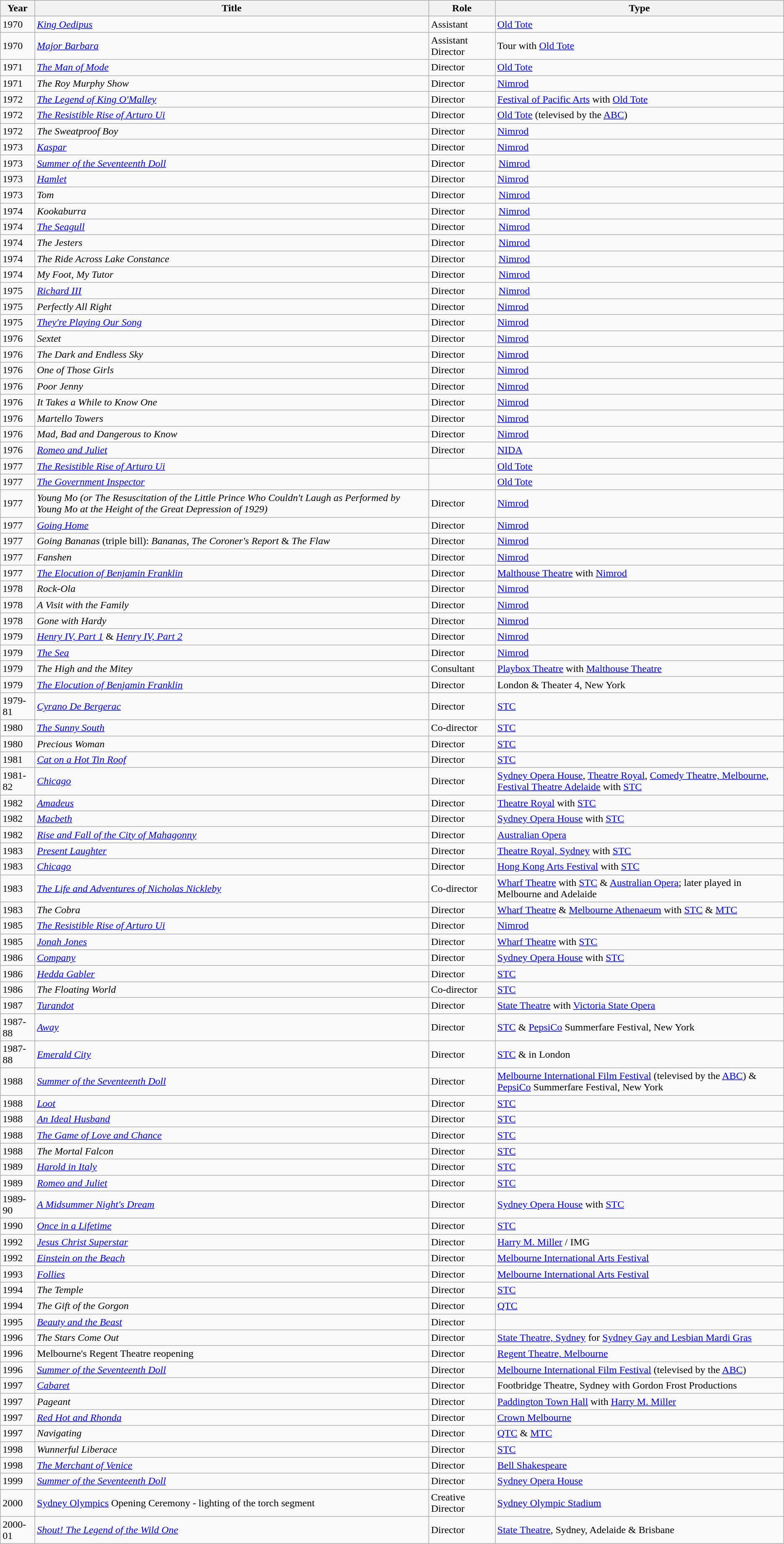<table class="wikitable">
<tr>
<th>Year</th>
<th>Title</th>
<th>Role</th>
<th>Type</th>
</tr>
<tr>
<td>1970</td>
<td><em><a href='#'>King Oedipus</a></em></td>
<td>Assistant</td>
<td><a href='#'>Old Tote</a></td>
</tr>
<tr>
<td>1970</td>
<td><em><a href='#'>Major Barbara</a></em></td>
<td>Assistant Director</td>
<td>Tour with <a href='#'>Old Tote</a></td>
</tr>
<tr>
<td>1971</td>
<td><em><a href='#'>The Man of Mode</a></em></td>
<td>Director</td>
<td><a href='#'>Old Tote</a></td>
</tr>
<tr>
<td>1971</td>
<td><em>The Roy Murphy Show</em></td>
<td>Director</td>
<td><a href='#'>Nimrod</a></td>
</tr>
<tr>
<td>1972</td>
<td><em><a href='#'>The Legend of King O'Malley</a></em></td>
<td>Director</td>
<td><a href='#'>Festival of Pacific Arts</a> with <a href='#'>Old Tote</a></td>
</tr>
<tr>
<td>1972</td>
<td><em><a href='#'>The Resistible Rise of Arturo Ui</a></em></td>
<td>Director</td>
<td><a href='#'>Old Tote</a> (televised by the <a href='#'>ABC</a>)</td>
</tr>
<tr>
<td>1972</td>
<td><em>The Sweatproof Boy</em></td>
<td>Director</td>
<td><a href='#'>Nimrod</a></td>
</tr>
<tr>
<td>1973</td>
<td><em><a href='#'>Kaspar</a></em></td>
<td>Director</td>
<td><a href='#'>Nimrod</a></td>
</tr>
<tr>
<td>1973</td>
<td><em><a href='#'>Summer of the Seventeenth Doll</a></em> </td>
<td>Director</td>
<td> <a href='#'>Nimrod</a></td>
</tr>
<tr>
<td>1973</td>
<td><em><a href='#'>Hamlet</a></em></td>
<td>Director</td>
<td><a href='#'>Nimrod</a></td>
</tr>
<tr>
<td>1973</td>
<td><em>Tom</em></td>
<td>Director</td>
<td> <a href='#'>Nimrod</a></td>
</tr>
<tr>
<td>1974</td>
<td><em>Kookaburra</em></td>
<td>Director</td>
<td> <a href='#'>Nimrod</a></td>
</tr>
<tr>
<td>1974</td>
<td><em><a href='#'>The Seagull</a></em></td>
<td>Director</td>
<td> <a href='#'>Nimrod</a></td>
</tr>
<tr>
<td>1974</td>
<td><em>The Jesters</em></td>
<td>Director</td>
<td> <a href='#'>Nimrod</a></td>
</tr>
<tr>
<td>1974</td>
<td><em>The Ride Across Lake Constance</em></td>
<td>Director</td>
<td> <a href='#'>Nimrod</a></td>
</tr>
<tr>
<td>1974</td>
<td><em>My Foot, My Tutor</em></td>
<td>Director</td>
<td> <a href='#'>Nimrod</a></td>
</tr>
<tr>
<td>1975</td>
<td><em><a href='#'>Richard III</a></em></td>
<td>Director</td>
<td> <a href='#'>Nimrod</a></td>
</tr>
<tr>
<td>1975</td>
<td><em>Perfectly All Right</em></td>
<td>Director</td>
<td><a href='#'>Nimrod</a></td>
</tr>
<tr>
<td>1975</td>
<td><em><a href='#'>They're Playing Our Song</a></em></td>
<td>Director</td>
<td><a href='#'>Nimrod</a></td>
</tr>
<tr>
<td>1976</td>
<td><em>Sextet</em></td>
<td>Director</td>
<td><a href='#'>Nimrod</a></td>
</tr>
<tr>
<td>1976</td>
<td><em>The Dark and Endless Sky</em></td>
<td>Director</td>
<td><a href='#'>Nimrod</a></td>
</tr>
<tr>
<td>1976</td>
<td><em>One of Those Girls</em></td>
<td>Director</td>
<td><a href='#'>Nimrod</a></td>
</tr>
<tr>
<td>1976</td>
<td><em>Poor Jenny</em></td>
<td>Director</td>
<td><a href='#'>Nimrod</a></td>
</tr>
<tr>
<td>1976</td>
<td><em>It Takes a While to Know One</em></td>
<td>Director</td>
<td><a href='#'>Nimrod</a></td>
</tr>
<tr>
<td>1976</td>
<td><em>Martello Towers</em></td>
<td>Director</td>
<td><a href='#'>Nimrod</a></td>
</tr>
<tr>
<td>1976</td>
<td><em>Mad, Bad and Dangerous to Know</em></td>
<td>Director</td>
<td><a href='#'>Nimrod</a></td>
</tr>
<tr>
<td>1976</td>
<td><em><a href='#'>Romeo and Juliet</a></em></td>
<td>Director</td>
<td><a href='#'>NIDA</a></td>
</tr>
<tr>
<td>1977</td>
<td><em><a href='#'>The Resistible Rise of Arturo Ui</a></em></td>
<td></td>
<td><a href='#'>Old Tote</a></td>
</tr>
<tr>
<td>1977</td>
<td><em><a href='#'>The Government Inspector</a></em></td>
<td></td>
<td><a href='#'>Old Tote</a></td>
</tr>
<tr>
<td>1977</td>
<td><em>Young Mo (or The Resuscitation of the Little Prince Who Couldn't Laugh as Performed by Young Mo at the Height of the Great Depression of 1929)</em></td>
<td>Director</td>
<td><a href='#'>Nimrod</a></td>
</tr>
<tr>
<td>1977</td>
<td><em><a href='#'>Going Home</a></em></td>
<td>Director</td>
<td><a href='#'>Nimrod</a></td>
</tr>
<tr>
<td>1977</td>
<td><em>Going Bananas</em> (triple bill): <em>Bananas</em>, <em>The Coroner's Report</em> & <em>The Flaw</em></td>
<td>Director</td>
<td><a href='#'>Nimrod</a></td>
</tr>
<tr>
<td>1977</td>
<td><em>Fanshen</em></td>
<td>Director</td>
<td><a href='#'>Nimrod</a></td>
</tr>
<tr>
<td>1977</td>
<td><em><a href='#'>The Elocution of Benjamin Franklin</a></em></td>
<td>Director</td>
<td><a href='#'>Malthouse Theatre</a> with <a href='#'>Nimrod</a></td>
</tr>
<tr>
<td>1978</td>
<td><em>Rock-Ola</em></td>
<td>Director</td>
<td><a href='#'>Nimrod</a></td>
</tr>
<tr>
<td>1978</td>
<td><em>A Visit with the Family</em></td>
<td>Director</td>
<td><a href='#'>Nimrod</a></td>
</tr>
<tr>
<td>1978</td>
<td><em>Gone with Hardy</em></td>
<td>Director</td>
<td><a href='#'>Nimrod</a></td>
</tr>
<tr>
<td>1979</td>
<td><em><a href='#'>Henry IV, Part 1</a></em> & <em><a href='#'>Henry IV, Part 2</a></em></td>
<td>Director</td>
<td><a href='#'>Nimrod</a></td>
</tr>
<tr>
<td>1979</td>
<td><em><a href='#'>The Sea</a></em></td>
<td>Director</td>
<td><a href='#'>Nimrod</a></td>
</tr>
<tr>
<td>1979</td>
<td><em>The High and the Mitey</em></td>
<td>Consultant</td>
<td><a href='#'>Playbox Theatre</a> with <a href='#'>Malthouse Theatre</a></td>
</tr>
<tr>
<td>1979</td>
<td><em><a href='#'>The Elocution of Benjamin Franklin</a></em></td>
<td>Director</td>
<td>London & Theater 4, New York</td>
</tr>
<tr>
<td>1979-81</td>
<td><em><a href='#'>Cyrano De Bergerac</a></em></td>
<td>Director</td>
<td><a href='#'>STC</a></td>
</tr>
<tr>
<td>1980</td>
<td><em><a href='#'>The Sunny South</a></em></td>
<td>Co-director</td>
<td><a href='#'>STC</a></td>
</tr>
<tr>
<td>1980</td>
<td><em>Precious Woman</em></td>
<td>Director</td>
<td><a href='#'>STC</a></td>
</tr>
<tr>
<td>1981</td>
<td><em><a href='#'>Cat on a Hot Tin Roof</a></em></td>
<td>Director</td>
<td><a href='#'>STC</a></td>
</tr>
<tr>
<td>1981-82</td>
<td><em><a href='#'>Chicago</a></em></td>
<td>Director</td>
<td><a href='#'>Sydney Opera House</a>, <a href='#'>Theatre Royal</a>, <a href='#'>Comedy Theatre, Melbourne</a>, <a href='#'>Festival Theatre Adelaide</a> with <a href='#'>STC</a></td>
</tr>
<tr>
<td>1982</td>
<td><em><a href='#'>Amadeus</a></em></td>
<td>Director</td>
<td><a href='#'>Theatre Royal</a> with <a href='#'>STC</a></td>
</tr>
<tr>
<td>1982</td>
<td><em><a href='#'>Macbeth</a></em></td>
<td>Director</td>
<td><a href='#'>Sydney Opera House</a> with <a href='#'>STC</a></td>
</tr>
<tr>
<td>1982</td>
<td><em><a href='#'>Rise and Fall of the City of Mahagonny</a></em></td>
<td>Director</td>
<td><a href='#'>Australian Opera</a></td>
</tr>
<tr>
<td>1983</td>
<td><em><a href='#'>Present Laughter</a></em></td>
<td>Director</td>
<td><a href='#'>Theatre Royal, Sydney</a> with <a href='#'>STC</a></td>
</tr>
<tr>
<td>1983</td>
<td><em><a href='#'>Chicago</a></em></td>
<td>Director</td>
<td><a href='#'>Hong Kong Arts Festival</a> with <a href='#'>STC</a></td>
</tr>
<tr>
<td>1983</td>
<td><em><a href='#'>The Life and Adventures of Nicholas Nickleby</a></em></td>
<td>Co-director</td>
<td><a href='#'>Wharf Theatre</a> with <a href='#'>STC</a> & <a href='#'>Australian Opera</a>; later played in Melbourne and Adelaide</td>
</tr>
<tr>
<td>1983</td>
<td><em>The Cobra</em></td>
<td>Director</td>
<td><a href='#'>Wharf Theatre</a> & <a href='#'>Melbourne Athenaeum</a> with <a href='#'>STC</a> & <a href='#'>MTC</a></td>
</tr>
<tr>
<td>1985</td>
<td><em><a href='#'>The Resistible Rise of Arturo Ui</a></em></td>
<td>Director</td>
<td><a href='#'>Nimrod</a></td>
</tr>
<tr>
<td>1985</td>
<td><em><a href='#'>Jonah Jones</a></em></td>
<td>Director</td>
<td><a href='#'>Wharf Theatre</a> with <a href='#'>STC</a></td>
</tr>
<tr>
<td>1986</td>
<td><em><a href='#'>Company</a></em></td>
<td>Director</td>
<td><a href='#'>Sydney Opera House</a> with <a href='#'>STC</a></td>
</tr>
<tr>
<td>1986</td>
<td><em><a href='#'>Hedda Gabler</a></em></td>
<td>Director</td>
<td><a href='#'>STC</a></td>
</tr>
<tr>
<td>1986</td>
<td><em>The Floating World</em></td>
<td>Co-director</td>
<td><a href='#'>STC</a></td>
</tr>
<tr>
<td>1987</td>
<td><em><a href='#'>Turandot</a></em></td>
<td>Director</td>
<td><a href='#'>State Theatre</a> with <a href='#'>Victoria State Opera</a></td>
</tr>
<tr>
<td>1987-88</td>
<td><em><a href='#'>Away</a></em></td>
<td>Director</td>
<td><a href='#'>STC</a> & <a href='#'>PepsiCo</a> Summerfare Festival, New York</td>
</tr>
<tr>
<td>1987-88</td>
<td><em><a href='#'>Emerald City</a></em></td>
<td>Director</td>
<td><a href='#'>STC</a> & in London</td>
</tr>
<tr>
<td>1988</td>
<td><em><a href='#'>Summer of the Seventeenth Doll</a></em></td>
<td>Director</td>
<td><a href='#'>Melbourne International Film Festival</a> (televised by the <a href='#'>ABC</a>) & <a href='#'>PepsiCo</a> Summerfare Festival, New York</td>
</tr>
<tr>
<td>1988</td>
<td><em><a href='#'>Loot</a></em></td>
<td>Director</td>
<td><a href='#'>STC</a></td>
</tr>
<tr>
<td>1988</td>
<td><em><a href='#'>An Ideal Husband</a></em></td>
<td>Director</td>
<td><a href='#'>STC</a></td>
</tr>
<tr>
<td>1988</td>
<td><em><a href='#'>The Game of Love and Chance</a></em></td>
<td>Director</td>
<td><a href='#'>STC</a></td>
</tr>
<tr>
<td>1988</td>
<td><em>The Mortal Falcon</em></td>
<td>Director</td>
<td><a href='#'>STC</a></td>
</tr>
<tr>
<td>1989</td>
<td><em><a href='#'>Harold in Italy</a></em></td>
<td>Director</td>
<td><a href='#'>STC</a></td>
</tr>
<tr>
<td>1989</td>
<td><em><a href='#'>Romeo and Juliet</a></em></td>
<td>Director</td>
<td><a href='#'>STC</a></td>
</tr>
<tr>
<td>1989-90</td>
<td><em><a href='#'>A Midsummer Night's Dream</a></em></td>
<td>Director</td>
<td><a href='#'>Sydney Opera House</a> with <a href='#'>STC</a></td>
</tr>
<tr>
<td>1990</td>
<td><em><a href='#'>Once in a Lifetime</a></em></td>
<td>Director</td>
<td><a href='#'>STC</a></td>
</tr>
<tr>
<td>1992</td>
<td><em><a href='#'>Jesus Christ Superstar</a></em></td>
<td>Director</td>
<td><a href='#'>Harry M. Miller</a> / IMG</td>
</tr>
<tr>
<td>1992</td>
<td><em><a href='#'>Einstein on the Beach</a></em></td>
<td>Director</td>
<td><a href='#'>Melbourne International Arts Festival</a></td>
</tr>
<tr>
<td>1993</td>
<td><em><a href='#'>Follies</a></em></td>
<td>Director</td>
<td><a href='#'>Melbourne International Arts Festival</a></td>
</tr>
<tr>
<td>1994</td>
<td><em>The Temple</em></td>
<td>Director</td>
<td><a href='#'>STC</a></td>
</tr>
<tr>
<td>1994</td>
<td><em>The Gift of the Gorgon</em></td>
<td>Director</td>
<td><a href='#'>QTC</a></td>
</tr>
<tr>
<td>1995</td>
<td><em><a href='#'>Beauty and the Beast</a></em></td>
<td>Director</td>
<td></td>
</tr>
<tr>
<td>1996</td>
<td><em>The Stars Come Out</em></td>
<td>Director</td>
<td><a href='#'>State Theatre, Sydney</a> for <a href='#'>Sydney Gay and Lesbian Mardi Gras</a></td>
</tr>
<tr>
<td>1996</td>
<td>Melbourne's Regent Theatre reopening</td>
<td>Director</td>
<td><a href='#'>Regent Theatre, Melbourne</a></td>
</tr>
<tr>
<td>1996</td>
<td><em><a href='#'>Summer of the Seventeenth Doll</a></em></td>
<td>Director</td>
<td><a href='#'>Melbourne International Film Festival</a> (televised by the <a href='#'>ABC</a>)</td>
</tr>
<tr>
<td>1997</td>
<td><em><a href='#'>Cabaret</a></em></td>
<td>Director</td>
<td>Footbridge Theatre, Sydney with Gordon Frost Productions</td>
</tr>
<tr>
<td>1997</td>
<td><em>Pageant</em></td>
<td>Director</td>
<td><a href='#'>Paddington Town Hall</a> with <a href='#'>Harry M. Miller</a></td>
</tr>
<tr>
<td>1997</td>
<td><em><a href='#'>Red Hot and Rhonda</a></em></td>
<td>Director</td>
<td><a href='#'>Crown Melbourne</a></td>
</tr>
<tr>
<td>1997</td>
<td><em>Navigating</em></td>
<td>Director</td>
<td><a href='#'>QTC</a> & <a href='#'>MTC</a></td>
</tr>
<tr>
<td>1998</td>
<td><em>Wunnerful Liberace</em></td>
<td>Director</td>
<td><a href='#'>STC</a></td>
</tr>
<tr>
<td>1998</td>
<td><em><a href='#'>The Merchant of Venice</a></em></td>
<td>Director</td>
<td><a href='#'>Bell Shakespeare</a></td>
</tr>
<tr>
<td>1999</td>
<td><em><a href='#'>Summer of the Seventeenth Doll</a></em></td>
<td>Director</td>
<td><a href='#'>Sydney Opera House</a></td>
</tr>
<tr>
<td>2000</td>
<td><a href='#'>Sydney Olympics</a> Opening Ceremony - lighting of the torch segment</td>
<td>Creative Director</td>
<td><a href='#'>Sydney Olympic Stadium</a></td>
</tr>
<tr>
<td>2000-01</td>
<td><em><a href='#'>Shout! The Legend of the Wild One</a></em></td>
<td>Director</td>
<td><a href='#'>State Theatre</a>, Sydney, Adelaide & Brisbane</td>
</tr>
</table>
